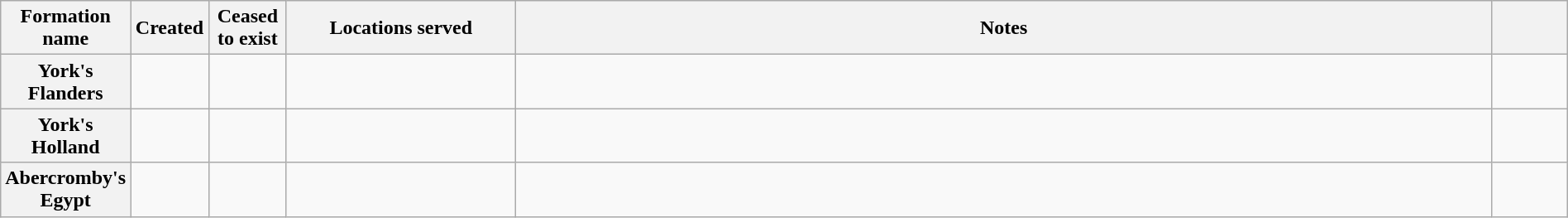<table class="wikitable sortable plainrowheaders" style="text-align: left; border-spacing: 2px; border: 1px solid darkgray; width: 100%;">
<tr>
<th width="5%" scope="col">Formation name</th>
<th width=5% scope="col">Created</th>
<th width=5% scope="col">Ceased to exist</th>
<th class=unsortable width=15% scope="col">Locations served</th>
<th class=unsortable width=65% scope="col">Notes</th>
<th class=unsortable width=5% scope="col"></th>
</tr>
<tr>
<th scope="row" style="text-align:center;">York's Flanders</th>
<td align="center"></td>
<td align="center"></td>
<td align="center"></td>
<td align="center"></td>
<td align="center"></td>
</tr>
<tr>
<th scope="row" style="text-align:center;">York's Holland</th>
<td align="center"></td>
<td align="center"></td>
<td align="center"></td>
<td align="center"></td>
<td align="center"></td>
</tr>
<tr>
<th scope="row" style="text-align:center;">Abercromby's Egypt</th>
<td align="center"></td>
<td align="center"></td>
<td align="center"></td>
<td align="center"></td>
<td align="center"></td>
</tr>
</table>
